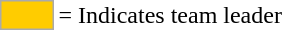<table>
<tr>
<td style="background-color:#FFCC00; border:1px solid #aaaaaa; width:2em;"></td>
<td>= Indicates team leader</td>
</tr>
</table>
